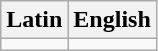<table class="wikitable">
<tr>
<th>Latin</th>
<th>English</th>
</tr>
<tr>
<td></td>
<td></td>
</tr>
</table>
